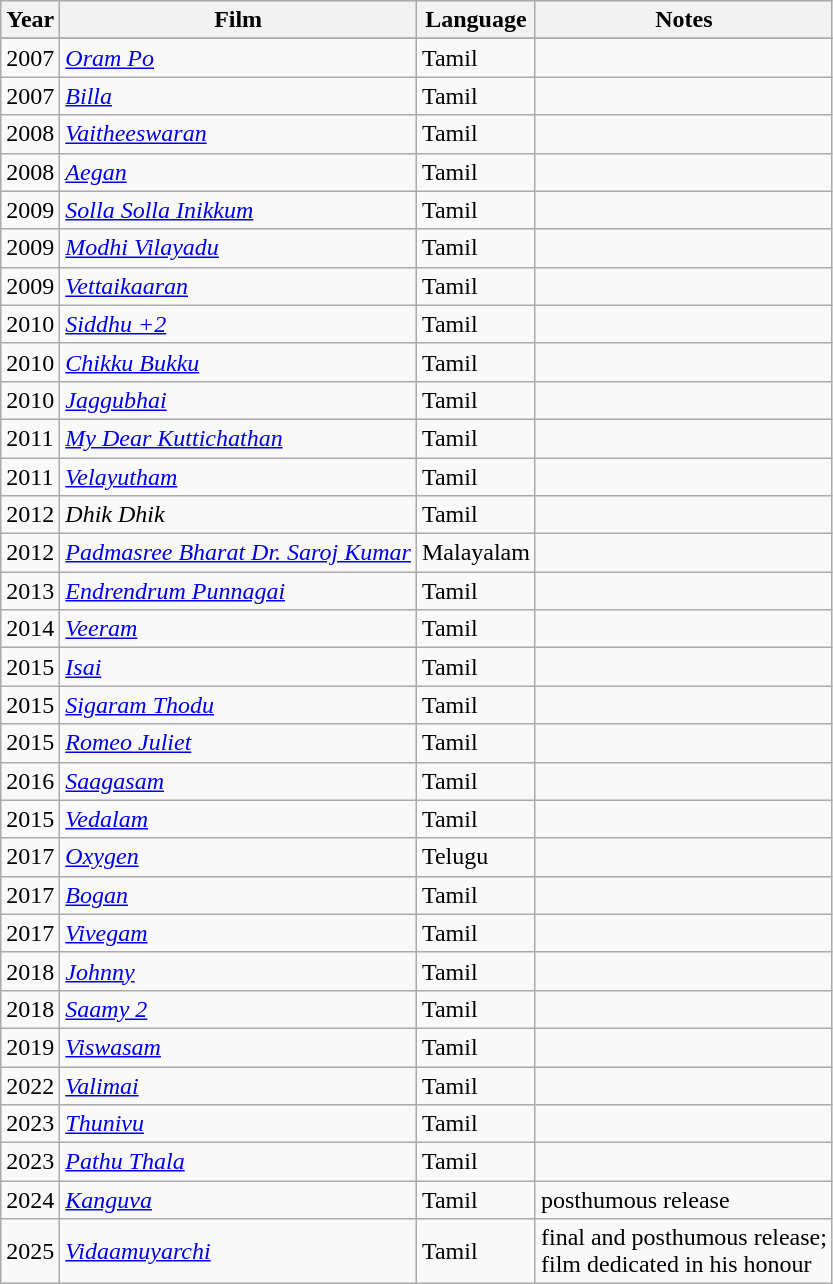<table class="wikitable sortable">
<tr>
<th>Year</th>
<th>Film</th>
<th>Language</th>
<th>Notes</th>
</tr>
<tr | 2006 || >
</tr>
<tr>
<td>2007</td>
<td><em><a href='#'>Oram Po</a></em></td>
<td>Tamil</td>
<td></td>
</tr>
<tr>
<td>2007</td>
<td><em><a href='#'>Billa</a></em></td>
<td>Tamil</td>
<td></td>
</tr>
<tr>
<td>2008</td>
<td><em><a href='#'>Vaitheeswaran</a></em></td>
<td>Tamil</td>
<td></td>
</tr>
<tr>
<td>2008</td>
<td><em><a href='#'>Aegan</a></em></td>
<td>Tamil</td>
<td></td>
</tr>
<tr>
<td>2009</td>
<td><em><a href='#'>Solla Solla Inikkum</a></em></td>
<td>Tamil</td>
<td></td>
</tr>
<tr>
<td>2009</td>
<td><em><a href='#'>Modhi Vilayadu</a></em></td>
<td>Tamil</td>
<td></td>
</tr>
<tr>
<td>2009</td>
<td><em><a href='#'>Vettaikaaran</a></em></td>
<td>Tamil</td>
<td></td>
</tr>
<tr>
<td>2010</td>
<td><em><a href='#'>Siddhu +2</a></em></td>
<td>Tamil</td>
<td></td>
</tr>
<tr>
<td>2010</td>
<td><em><a href='#'>Chikku Bukku</a></em></td>
<td>Tamil</td>
<td></td>
</tr>
<tr>
<td>2010</td>
<td><em><a href='#'>Jaggubhai</a></em></td>
<td>Tamil</td>
<td></td>
</tr>
<tr>
<td>2011</td>
<td><em><a href='#'>My Dear Kuttichathan</a></em></td>
<td>Tamil</td>
<td></td>
</tr>
<tr>
<td>2011</td>
<td><em><a href='#'>Velayutham</a></em></td>
<td>Tamil</td>
<td></td>
</tr>
<tr>
<td>2012</td>
<td><em>Dhik Dhik</em></td>
<td>Tamil</td>
<td></td>
</tr>
<tr>
<td>2012</td>
<td><em><a href='#'>Padmasree Bharat Dr. Saroj Kumar</a></em></td>
<td>Malayalam</td>
<td></td>
</tr>
<tr>
<td>2013</td>
<td><em><a href='#'>Endrendrum Punnagai</a></em></td>
<td>Tamil</td>
<td></td>
</tr>
<tr>
<td>2014</td>
<td><em><a href='#'>Veeram</a></em></td>
<td>Tamil</td>
<td></td>
</tr>
<tr>
<td>2015</td>
<td><em><a href='#'>Isai</a></em></td>
<td>Tamil</td>
<td></td>
</tr>
<tr>
<td>2015</td>
<td><em><a href='#'>Sigaram Thodu</a></em></td>
<td>Tamil</td>
<td></td>
</tr>
<tr>
<td>2015</td>
<td><em><a href='#'>Romeo Juliet</a></em></td>
<td>Tamil</td>
<td></td>
</tr>
<tr>
<td>2016</td>
<td><em><a href='#'>Saagasam</a></em></td>
<td>Tamil</td>
<td></td>
</tr>
<tr>
<td>2015</td>
<td><em><a href='#'>Vedalam</a></em></td>
<td>Tamil</td>
<td></td>
</tr>
<tr>
<td>2017</td>
<td><em><a href='#'>Oxygen</a></em></td>
<td>Telugu</td>
<td></td>
</tr>
<tr>
<td>2017</td>
<td><em><a href='#'>Bogan</a></em></td>
<td>Tamil</td>
<td></td>
</tr>
<tr>
<td>2017</td>
<td><em><a href='#'>Vivegam</a></em></td>
<td>Tamil</td>
<td></td>
</tr>
<tr>
<td>2018</td>
<td><em><a href='#'>Johnny</a></em></td>
<td>Tamil</td>
<td></td>
</tr>
<tr>
<td>2018</td>
<td><em><a href='#'>Saamy 2</a></em></td>
<td>Tamil</td>
<td></td>
</tr>
<tr>
<td>2019</td>
<td><em><a href='#'>Viswasam</a></em></td>
<td>Tamil</td>
<td></td>
</tr>
<tr>
<td>2022</td>
<td><em><a href='#'>Valimai</a></em></td>
<td>Tamil</td>
<td></td>
</tr>
<tr>
<td>2023</td>
<td><em><a href='#'>Thunivu</a></em></td>
<td>Tamil</td>
<td></td>
</tr>
<tr>
<td>2023</td>
<td><em><a href='#'>Pathu Thala</a></em></td>
<td>Tamil</td>
<td></td>
</tr>
<tr>
<td>2024</td>
<td><em><a href='#'>Kanguva</a></em></td>
<td>Tamil</td>
<td>posthumous release</td>
</tr>
<tr>
<td>2025</td>
<td><em><a href='#'>Vidaamuyarchi</a></em></td>
<td>Tamil</td>
<td>final and posthumous release;<br>film dedicated in his honour</td>
</tr>
</table>
